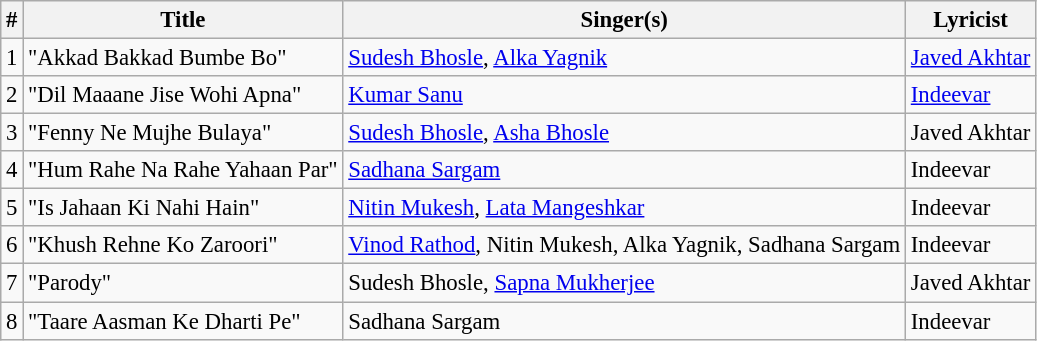<table class="wikitable sortable" style="font-size:95%;">
<tr>
<th>#</th>
<th>Title</th>
<th>Singer(s)</th>
<th>Lyricist</th>
</tr>
<tr>
<td>1</td>
<td>"Akkad Bakkad Bumbe Bo"</td>
<td><a href='#'>Sudesh Bhosle</a>, <a href='#'>Alka Yagnik</a></td>
<td><a href='#'>Javed Akhtar</a></td>
</tr>
<tr>
<td>2</td>
<td>"Dil Maaane Jise Wohi Apna"</td>
<td><a href='#'>Kumar Sanu</a></td>
<td><a href='#'>Indeevar</a></td>
</tr>
<tr>
<td>3</td>
<td>"Fenny Ne Mujhe Bulaya"</td>
<td><a href='#'>Sudesh Bhosle</a>, <a href='#'>Asha Bhosle</a></td>
<td>Javed Akhtar</td>
</tr>
<tr>
<td>4</td>
<td>"Hum Rahe Na Rahe Yahaan Par"</td>
<td><a href='#'>Sadhana Sargam</a></td>
<td>Indeevar</td>
</tr>
<tr>
<td>5</td>
<td>"Is Jahaan Ki Nahi Hain"</td>
<td><a href='#'>Nitin Mukesh</a>, <a href='#'>Lata Mangeshkar</a></td>
<td>Indeevar</td>
</tr>
<tr>
<td>6</td>
<td>"Khush Rehne Ko Zaroori"</td>
<td><a href='#'>Vinod Rathod</a>, Nitin Mukesh, Alka Yagnik, Sadhana Sargam</td>
<td>Indeevar</td>
</tr>
<tr>
<td>7</td>
<td>"Parody"</td>
<td>Sudesh Bhosle, <a href='#'>Sapna Mukherjee</a></td>
<td>Javed Akhtar</td>
</tr>
<tr>
<td>8</td>
<td>"Taare Aasman Ke Dharti Pe"</td>
<td>Sadhana Sargam</td>
<td>Indeevar</td>
</tr>
</table>
